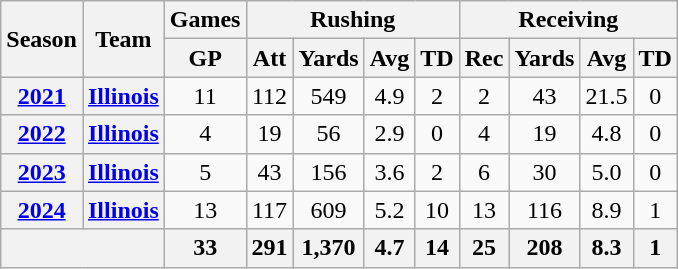<table class="wikitable" style="text-align:center;">
<tr>
<th rowspan="2">Season</th>
<th rowspan="2">Team</th>
<th colspan="1">Games</th>
<th colspan="4">Rushing</th>
<th colspan="4">Receiving</th>
</tr>
<tr>
<th>GP</th>
<th>Att</th>
<th>Yards</th>
<th>Avg</th>
<th>TD</th>
<th>Rec</th>
<th>Yards</th>
<th>Avg</th>
<th>TD</th>
</tr>
<tr>
<th><a href='#'>2021</a></th>
<th><a href='#'>Illinois</a></th>
<td>11</td>
<td>112</td>
<td>549</td>
<td>4.9</td>
<td>2</td>
<td>2</td>
<td>43</td>
<td>21.5</td>
<td>0</td>
</tr>
<tr>
<th><a href='#'>2022</a></th>
<th><a href='#'>Illinois</a></th>
<td>4</td>
<td>19</td>
<td>56</td>
<td>2.9</td>
<td>0</td>
<td>4</td>
<td>19</td>
<td>4.8</td>
<td>0</td>
</tr>
<tr>
<th><a href='#'>2023</a></th>
<th><a href='#'>Illinois</a></th>
<td>5</td>
<td>43</td>
<td>156</td>
<td>3.6</td>
<td>2</td>
<td>6</td>
<td>30</td>
<td>5.0</td>
<td>0</td>
</tr>
<tr>
<th><a href='#'>2024</a></th>
<th><a href='#'>Illinois</a></th>
<td>13</td>
<td>117</td>
<td>609</td>
<td>5.2</td>
<td>10</td>
<td>13</td>
<td>116</td>
<td>8.9</td>
<td>1</td>
</tr>
<tr>
<th colspan="2"></th>
<th>33</th>
<th>291</th>
<th>1,370</th>
<th>4.7</th>
<th>14</th>
<th>25</th>
<th>208</th>
<th>8.3</th>
<th>1</th>
</tr>
</table>
